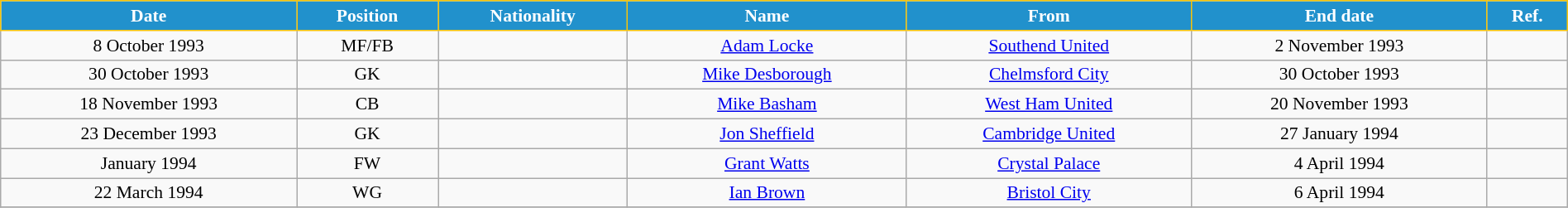<table class="wikitable" style="text-align:center; font-size:90%; width:100%;">
<tr>
<th style="background:#2191CC; color:white; border:1px solid #F7C408; text-align:center;">Date</th>
<th style="background:#2191CC; color:white; border:1px solid #F7C408; text-align:center;">Position</th>
<th style="background:#2191CC; color:white; border:1px solid #F7C408; text-align:center;">Nationality</th>
<th style="background:#2191CC; color:white; border:1px solid #F7C408; text-align:center;">Name</th>
<th style="background:#2191CC; color:white; border:1px solid #F7C408; text-align:center;">From</th>
<th style="background:#2191CC; color:white; border:1px solid #F7C408; text-align:center;">End date</th>
<th style="background:#2191CC; color:white; border:1px solid #F7C408; text-align:center;">Ref.</th>
</tr>
<tr>
<td>8 October 1993</td>
<td>MF/FB</td>
<td></td>
<td><a href='#'>Adam Locke</a></td>
<td> <a href='#'>Southend United</a></td>
<td>2 November 1993</td>
<td></td>
</tr>
<tr>
<td>30 October 1993</td>
<td>GK</td>
<td></td>
<td><a href='#'>Mike Desborough</a></td>
<td> <a href='#'>Chelmsford City</a></td>
<td>30 October 1993</td>
<td></td>
</tr>
<tr>
<td>18 November 1993</td>
<td>CB</td>
<td></td>
<td><a href='#'>Mike Basham</a></td>
<td> <a href='#'>West Ham United</a></td>
<td>20 November 1993</td>
<td></td>
</tr>
<tr>
<td>23 December 1993</td>
<td>GK</td>
<td></td>
<td><a href='#'>Jon Sheffield</a></td>
<td> <a href='#'>Cambridge United</a></td>
<td>27 January 1994</td>
<td></td>
</tr>
<tr>
<td>January 1994</td>
<td>FW</td>
<td></td>
<td><a href='#'>Grant Watts</a></td>
<td> <a href='#'>Crystal Palace</a></td>
<td>4 April 1994</td>
<td></td>
</tr>
<tr>
<td>22 March 1994</td>
<td>WG</td>
<td></td>
<td><a href='#'>Ian Brown</a></td>
<td> <a href='#'>Bristol City</a></td>
<td>6 April 1994</td>
<td></td>
</tr>
<tr>
</tr>
</table>
